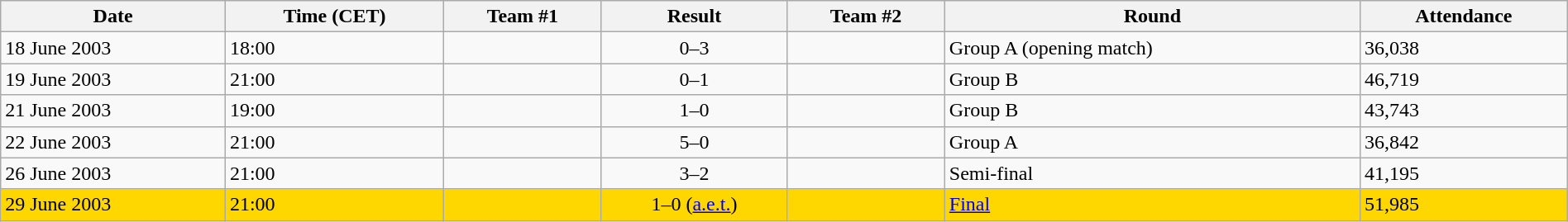<table class="wikitable" style="text-align: left;" width="100%">
<tr>
<th>Date</th>
<th>Time (CET)</th>
<th>Team #1</th>
<th>Result</th>
<th>Team #2</th>
<th>Round</th>
<th>Attendance</th>
</tr>
<tr>
<td>18 June 2003</td>
<td>18:00</td>
<td></td>
<td style="text-align:center;">0–3</td>
<td></td>
<td>Group A (opening match)</td>
<td>36,038</td>
</tr>
<tr>
<td>19 June 2003</td>
<td>21:00</td>
<td></td>
<td style="text-align:center;">0–1</td>
<td></td>
<td>Group B</td>
<td>46,719</td>
</tr>
<tr>
<td>21 June 2003</td>
<td>19:00</td>
<td></td>
<td style="text-align:center;">1–0</td>
<td></td>
<td>Group B</td>
<td>43,743</td>
</tr>
<tr>
<td>22 June 2003</td>
<td>21:00</td>
<td></td>
<td style="text-align:center;">5–0</td>
<td></td>
<td>Group A</td>
<td>36,842</td>
</tr>
<tr>
<td>26 June 2003</td>
<td>21:00</td>
<td></td>
<td style="text-align:center;">3–2</td>
<td></td>
<td>Semi-final</td>
<td>41,195</td>
</tr>
<tr bgcolor=gold>
<td>29 June 2003</td>
<td>21:00</td>
<td></td>
<td style="text-align:center;">1–0 (<a href='#'>a.e.t.</a>)</td>
<td></td>
<td><a href='#'>Final</a></td>
<td>51,985</td>
</tr>
</table>
